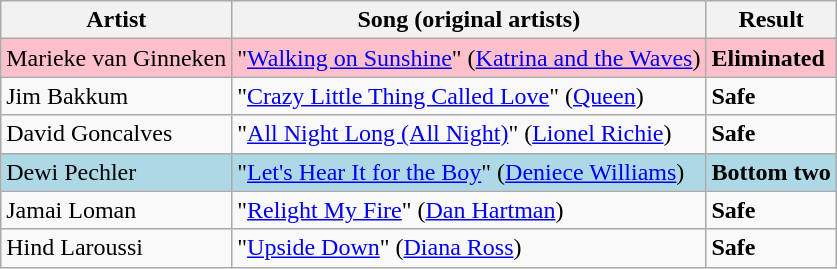<table class=wikitable>
<tr>
<th>Artist</th>
<th>Song (original artists)</th>
<th>Result</th>
</tr>
<tr style="background:pink;">
<td>Marieke van Ginneken</td>
<td>"<a href='#'>Walking on Sunshine</a>" (<a href='#'>Katrina and the Waves</a>)</td>
<td><strong>Eliminated</strong></td>
</tr>
<tr>
<td>Jim Bakkum</td>
<td>"<a href='#'>Crazy Little Thing Called Love</a>" (<a href='#'>Queen</a>)</td>
<td><strong>Safe</strong></td>
</tr>
<tr>
<td>David Goncalves</td>
<td>"<a href='#'>All Night Long (All Night)</a>" (<a href='#'>Lionel Richie</a>)</td>
<td><strong>Safe</strong></td>
</tr>
<tr style="background:lightblue;">
<td>Dewi Pechler</td>
<td>"<a href='#'>Let's Hear It for the Boy</a>" (<a href='#'>Deniece Williams</a>)</td>
<td><strong>Bottom two</strong></td>
</tr>
<tr>
<td>Jamai Loman</td>
<td>"<a href='#'>Relight My Fire</a>" (<a href='#'>Dan Hartman</a>)</td>
<td><strong>Safe</strong></td>
</tr>
<tr>
<td>Hind Laroussi</td>
<td>"<a href='#'>Upside Down</a>" (<a href='#'>Diana Ross</a>)</td>
<td><strong>Safe</strong></td>
</tr>
</table>
